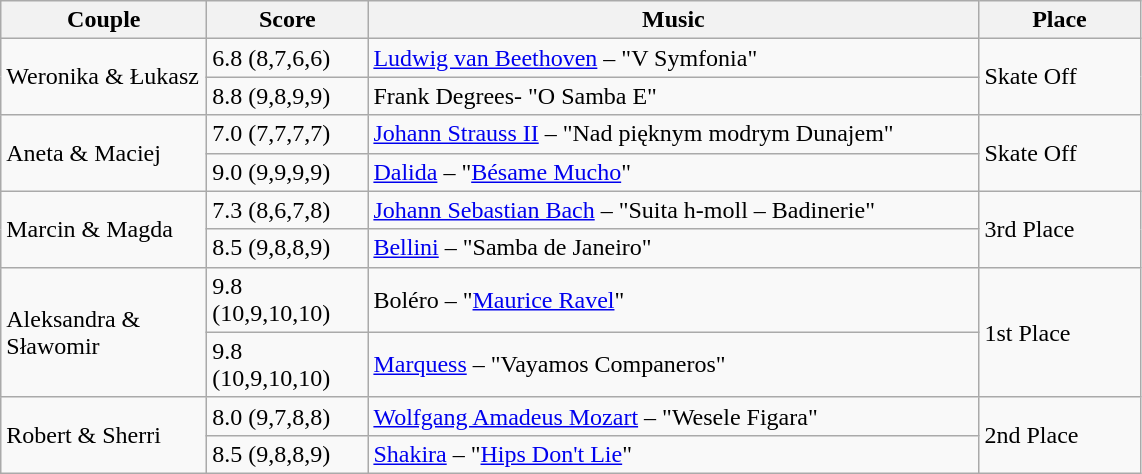<table class="wikitable">
<tr>
<th style="width:130px;">Couple</th>
<th style="width:100px;">Score</th>
<th style="width:400px;">Music</th>
<th style="width:100px;">Place</th>
</tr>
<tr>
<td rowspan="2">Weronika & Łukasz</td>
<td>6.8 (8,7,6,6)</td>
<td><a href='#'>Ludwig van Beethoven</a> – "V Symfonia"</td>
<td rowspan="2">Skate Off</td>
</tr>
<tr>
<td>8.8 (9,8,9,9)</td>
<td>Frank Degrees- "O Samba E"</td>
</tr>
<tr>
<td rowspan="2">Aneta & Maciej</td>
<td>7.0 (7,7,7,7)</td>
<td><a href='#'>Johann Strauss II</a> – "Nad pięknym modrym Dunajem"</td>
<td rowspan="2">Skate Off</td>
</tr>
<tr>
<td>9.0 (9,9,9,9)</td>
<td><a href='#'>Dalida</a> – "<a href='#'>Bésame Mucho</a>"</td>
</tr>
<tr>
<td rowspan="2">Marcin & Magda</td>
<td>7.3 (8,6,7,8)</td>
<td><a href='#'>Johann Sebastian Bach</a> – "Suita h-moll – Badinerie"</td>
<td rowspan="2">3rd Place</td>
</tr>
<tr>
<td>8.5 (9,8,8,9)</td>
<td><a href='#'>Bellini</a> – "Samba de Janeiro"</td>
</tr>
<tr>
<td rowspan="2">Aleksandra & Sławomir</td>
<td>9.8 (10,9,10,10)</td>
<td>Boléro – "<a href='#'>Maurice Ravel</a>"</td>
<td rowspan="2">1st Place</td>
</tr>
<tr>
<td>9.8 (10,9,10,10)</td>
<td><a href='#'>Marquess</a> – "Vayamos Companeros"</td>
</tr>
<tr>
<td rowspan="2">Robert & Sherri</td>
<td>8.0 (9,7,8,8)</td>
<td><a href='#'>Wolfgang Amadeus Mozart</a> – "Wesele Figara"</td>
<td rowspan="2">2nd Place</td>
</tr>
<tr>
<td>8.5 (9,8,8,9)</td>
<td><a href='#'>Shakira</a> – "<a href='#'>Hips Don't Lie</a>"</td>
</tr>
</table>
